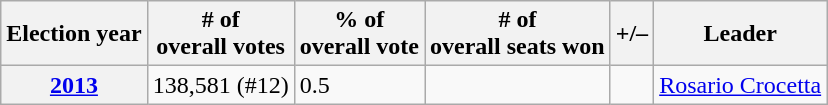<table class=wikitable>
<tr>
<th>Election year</th>
<th># of<br>overall votes</th>
<th>% of<br>overall vote</th>
<th># of<br>overall seats won</th>
<th>+/–</th>
<th>Leader</th>
</tr>
<tr>
<th><a href='#'>2013</a></th>
<td>138,581 (#12)</td>
<td>0.5</td>
<td></td>
<td></td>
<td><a href='#'>Rosario Crocetta</a></td>
</tr>
</table>
